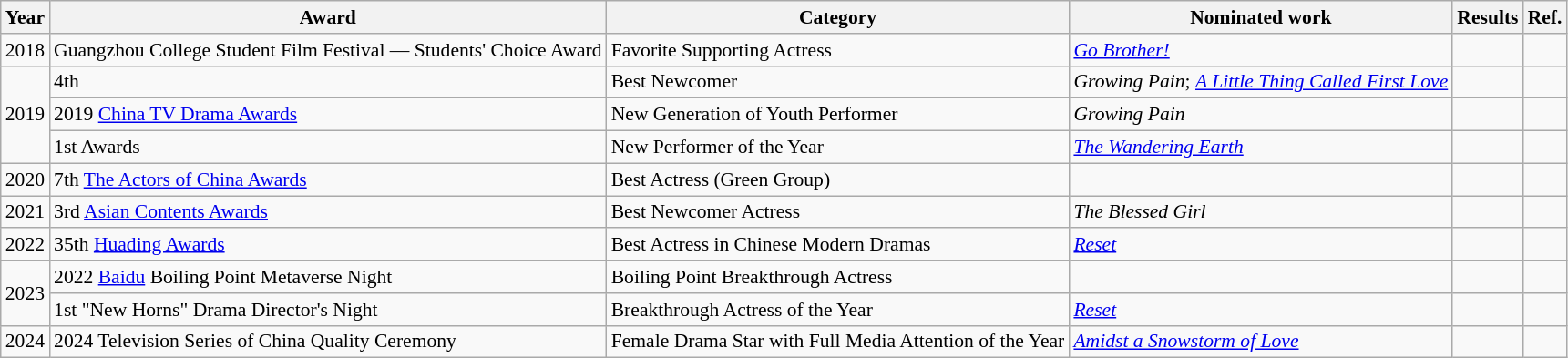<table class="wikitable sortable" style="font-size:90%">
<tr>
<th>Year</th>
<th>Award</th>
<th>Category</th>
<th>Nominated work</th>
<th>Results</th>
<th class="unsortable">Ref.</th>
</tr>
<tr>
<td>2018</td>
<td>Guangzhou College Student Film Festival — Students' Choice Award</td>
<td>Favorite Supporting Actress</td>
<td><em><a href='#'>Go Brother!</a></em></td>
<td></td>
<td></td>
</tr>
<tr>
<td rowspan="3">2019</td>
<td>4th </td>
<td>Best Newcomer</td>
<td><em>Growing Pain</em>; <em><a href='#'>A Little Thing Called First Love</a></em></td>
<td></td>
<td></td>
</tr>
<tr>
<td>2019 <a href='#'>China TV Drama Awards</a></td>
<td>New Generation of Youth Performer</td>
<td><em>Growing Pain</em></td>
<td></td>
<td></td>
</tr>
<tr>
<td>1st  Awards</td>
<td>New Performer of the Year</td>
<td><em><a href='#'>The Wandering Earth</a></em></td>
<td></td>
<td></td>
</tr>
<tr>
<td>2020</td>
<td>7th <a href='#'>The Actors of China Awards</a></td>
<td>Best Actress (Green Group)</td>
<td></td>
<td></td>
<td></td>
</tr>
<tr>
<td>2021</td>
<td>3rd <a href='#'>Asian Contents Awards</a></td>
<td>Best Newcomer Actress</td>
<td><em>The Blessed Girl</em></td>
<td></td>
<td></td>
</tr>
<tr>
<td>2022</td>
<td>35th <a href='#'>Huading Awards</a></td>
<td>Best Actress in Chinese Modern Dramas</td>
<td><em><a href='#'>Reset</a></em></td>
<td></td>
<td></td>
</tr>
<tr>
<td rowspan="2">2023</td>
<td>2022 <a href='#'>Baidu</a> Boiling Point Metaverse Night</td>
<td>Boiling Point Breakthrough Actress</td>
<td></td>
<td></td>
<td></td>
</tr>
<tr>
<td>1st "New Horns" Drama Director's Night</td>
<td>Breakthrough Actress of the Year</td>
<td><em><a href='#'>Reset</a></em></td>
<td></td>
<td></td>
</tr>
<tr>
<td>2024</td>
<td>2024 Television Series of China Quality Ceremony</td>
<td>Female Drama Star with Full Media Attention of the Year</td>
<td><em><a href='#'>Amidst a Snowstorm of Love</a></em></td>
<td></td>
<td></td>
</tr>
</table>
